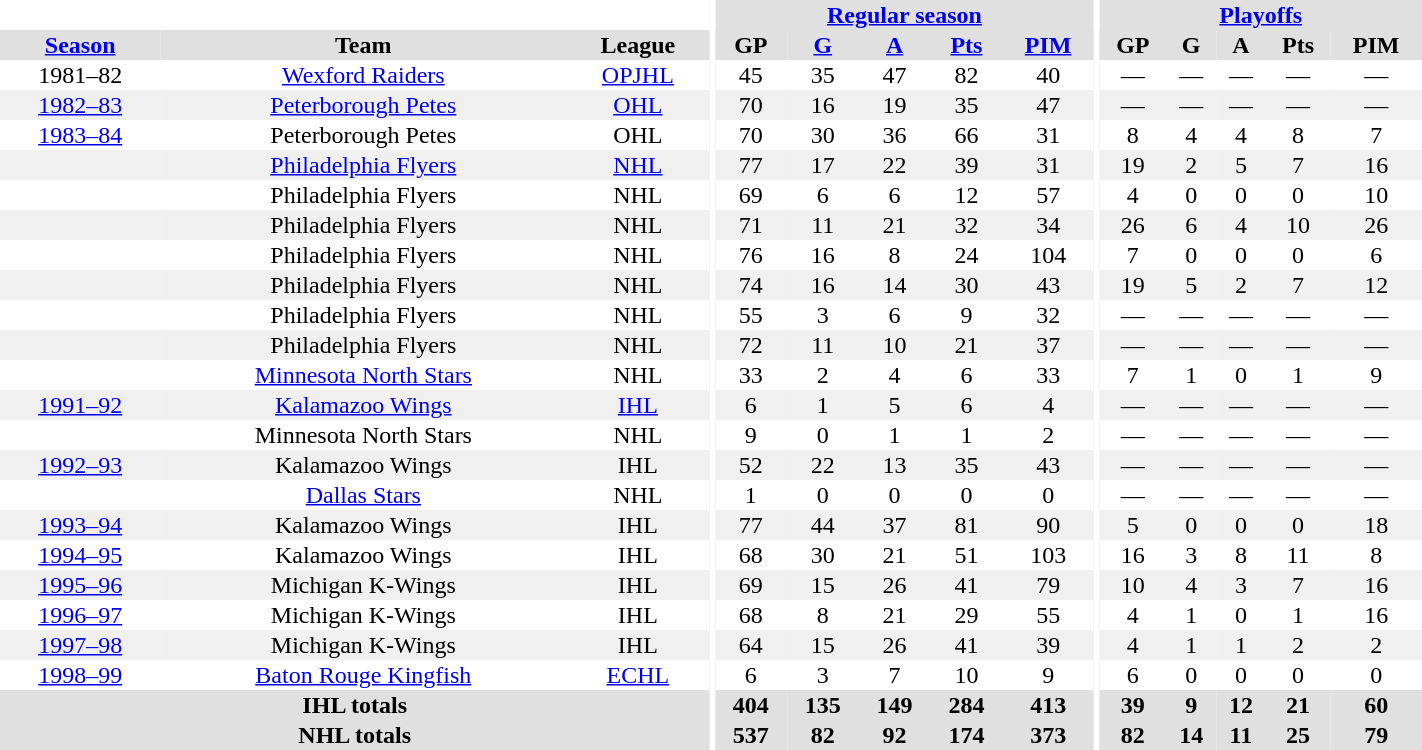<table border="0" cellpadding="1" cellspacing="0" style="text-align:center; width:75%">
<tr bgcolor="#e0e0e0">
<th colspan="3" bgcolor="#ffffff"></th>
<th rowspan="99" bgcolor="#ffffff"></th>
<th colspan="5"><a href='#'>Regular season</a></th>
<th rowspan="99" bgcolor="#ffffff"></th>
<th colspan="5"><a href='#'>Playoffs</a></th>
</tr>
<tr bgcolor="#e0e0e0">
<th><a href='#'>Season</a></th>
<th>Team</th>
<th>League</th>
<th>GP</th>
<th><a href='#'>G</a></th>
<th><a href='#'>A</a></th>
<th><a href='#'>Pts</a></th>
<th><a href='#'>PIM</a></th>
<th>GP</th>
<th>G</th>
<th>A</th>
<th>Pts</th>
<th>PIM</th>
</tr>
<tr>
<td>1981–82</td>
<td><a href='#'>Wexford Raiders</a></td>
<td><a href='#'>OPJHL</a></td>
<td>45</td>
<td>35</td>
<td>47</td>
<td>82</td>
<td>40</td>
<td>—</td>
<td>—</td>
<td>—</td>
<td>—</td>
<td>—</td>
</tr>
<tr bgcolor="#f0f0f0">
<td><a href='#'>1982–83</a></td>
<td><a href='#'>Peterborough Petes</a></td>
<td><a href='#'>OHL</a></td>
<td>70</td>
<td>16</td>
<td>19</td>
<td>35</td>
<td>47</td>
<td>—</td>
<td>—</td>
<td>—</td>
<td>—</td>
<td>—</td>
</tr>
<tr>
<td><a href='#'>1983–84</a></td>
<td>Peterborough Petes</td>
<td>OHL</td>
<td>70</td>
<td>30</td>
<td>36</td>
<td>66</td>
<td>31</td>
<td>8</td>
<td>4</td>
<td>4</td>
<td>8</td>
<td>7</td>
</tr>
<tr bgcolor="#f0f0f0">
<td></td>
<td><a href='#'>Philadelphia Flyers</a></td>
<td><a href='#'>NHL</a></td>
<td>77</td>
<td>17</td>
<td>22</td>
<td>39</td>
<td>31</td>
<td>19</td>
<td>2</td>
<td>5</td>
<td>7</td>
<td>16</td>
</tr>
<tr>
<td></td>
<td>Philadelphia Flyers</td>
<td>NHL</td>
<td>69</td>
<td>6</td>
<td>6</td>
<td>12</td>
<td>57</td>
<td>4</td>
<td>0</td>
<td>0</td>
<td>0</td>
<td>10</td>
</tr>
<tr bgcolor="#f0f0f0">
<td></td>
<td>Philadelphia Flyers</td>
<td>NHL</td>
<td>71</td>
<td>11</td>
<td>21</td>
<td>32</td>
<td>34</td>
<td>26</td>
<td>6</td>
<td>4</td>
<td>10</td>
<td>26</td>
</tr>
<tr>
<td></td>
<td>Philadelphia Flyers</td>
<td>NHL</td>
<td>76</td>
<td>16</td>
<td>8</td>
<td>24</td>
<td>104</td>
<td>7</td>
<td>0</td>
<td>0</td>
<td>0</td>
<td>6</td>
</tr>
<tr bgcolor="#f0f0f0">
<td></td>
<td>Philadelphia Flyers</td>
<td>NHL</td>
<td>74</td>
<td>16</td>
<td>14</td>
<td>30</td>
<td>43</td>
<td>19</td>
<td>5</td>
<td>2</td>
<td>7</td>
<td>12</td>
</tr>
<tr>
<td></td>
<td>Philadelphia Flyers</td>
<td>NHL</td>
<td>55</td>
<td>3</td>
<td>6</td>
<td>9</td>
<td>32</td>
<td>—</td>
<td>—</td>
<td>—</td>
<td>—</td>
<td>—</td>
</tr>
<tr bgcolor="#f0f0f0">
<td></td>
<td>Philadelphia Flyers</td>
<td>NHL</td>
<td>72</td>
<td>11</td>
<td>10</td>
<td>21</td>
<td>37</td>
<td>—</td>
<td>—</td>
<td>—</td>
<td>—</td>
<td>—</td>
</tr>
<tr>
<td></td>
<td><a href='#'>Minnesota North Stars</a></td>
<td>NHL</td>
<td>33</td>
<td>2</td>
<td>4</td>
<td>6</td>
<td>33</td>
<td>7</td>
<td>1</td>
<td>0</td>
<td>1</td>
<td>9</td>
</tr>
<tr bgcolor="#f0f0f0">
<td><a href='#'>1991–92</a></td>
<td><a href='#'>Kalamazoo Wings</a></td>
<td><a href='#'>IHL</a></td>
<td>6</td>
<td>1</td>
<td>5</td>
<td>6</td>
<td>4</td>
<td>—</td>
<td>—</td>
<td>—</td>
<td>—</td>
<td>—</td>
</tr>
<tr>
<td></td>
<td>Minnesota North Stars</td>
<td>NHL</td>
<td>9</td>
<td>0</td>
<td>1</td>
<td>1</td>
<td>2</td>
<td>—</td>
<td>—</td>
<td>—</td>
<td>—</td>
<td>—</td>
</tr>
<tr bgcolor="#f0f0f0">
<td><a href='#'>1992–93</a></td>
<td>Kalamazoo Wings</td>
<td>IHL</td>
<td>52</td>
<td>22</td>
<td>13</td>
<td>35</td>
<td>43</td>
<td>—</td>
<td>—</td>
<td>—</td>
<td>—</td>
<td>—</td>
</tr>
<tr>
<td></td>
<td><a href='#'>Dallas Stars</a></td>
<td>NHL</td>
<td>1</td>
<td>0</td>
<td>0</td>
<td>0</td>
<td>0</td>
<td>—</td>
<td>—</td>
<td>—</td>
<td>—</td>
<td>—</td>
</tr>
<tr bgcolor="#f0f0f0">
<td><a href='#'>1993–94</a></td>
<td>Kalamazoo Wings</td>
<td>IHL</td>
<td>77</td>
<td>44</td>
<td>37</td>
<td>81</td>
<td>90</td>
<td>5</td>
<td>0</td>
<td>0</td>
<td>0</td>
<td>18</td>
</tr>
<tr>
<td><a href='#'>1994–95</a></td>
<td>Kalamazoo Wings</td>
<td>IHL</td>
<td>68</td>
<td>30</td>
<td>21</td>
<td>51</td>
<td>103</td>
<td>16</td>
<td>3</td>
<td>8</td>
<td>11</td>
<td>8</td>
</tr>
<tr bgcolor="#f0f0f0">
<td><a href='#'>1995–96</a></td>
<td>Michigan K-Wings</td>
<td>IHL</td>
<td>69</td>
<td>15</td>
<td>26</td>
<td>41</td>
<td>79</td>
<td>10</td>
<td>4</td>
<td>3</td>
<td>7</td>
<td>16</td>
</tr>
<tr>
<td><a href='#'>1996–97</a></td>
<td>Michigan K-Wings</td>
<td>IHL</td>
<td>68</td>
<td>8</td>
<td>21</td>
<td>29</td>
<td>55</td>
<td>4</td>
<td>1</td>
<td>0</td>
<td>1</td>
<td>16</td>
</tr>
<tr bgcolor="#f0f0f0">
<td><a href='#'>1997–98</a></td>
<td>Michigan K-Wings</td>
<td>IHL</td>
<td>64</td>
<td>15</td>
<td>26</td>
<td>41</td>
<td>39</td>
<td>4</td>
<td>1</td>
<td>1</td>
<td>2</td>
<td>2</td>
</tr>
<tr>
<td><a href='#'>1998–99</a></td>
<td><a href='#'>Baton Rouge Kingfish</a></td>
<td><a href='#'>ECHL</a></td>
<td>6</td>
<td>3</td>
<td>7</td>
<td>10</td>
<td>9</td>
<td>6</td>
<td>0</td>
<td>0</td>
<td>0</td>
<td>0</td>
</tr>
<tr bgcolor="#e0e0e0">
<th colspan="3">IHL totals</th>
<th>404</th>
<th>135</th>
<th>149</th>
<th>284</th>
<th>413</th>
<th>39</th>
<th>9</th>
<th>12</th>
<th>21</th>
<th>60</th>
</tr>
<tr bgcolor="#e0e0e0">
<th colspan="3">NHL totals</th>
<th>537</th>
<th>82</th>
<th>92</th>
<th>174</th>
<th>373</th>
<th>82</th>
<th>14</th>
<th>11</th>
<th>25</th>
<th>79</th>
</tr>
</table>
